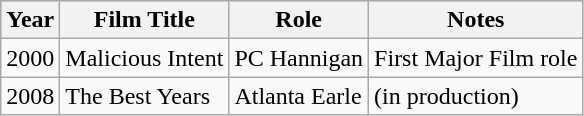<table class="wikitable">
<tr style="background:#b0c4de; text-align:center;">
<th>Year</th>
<th>Film Title</th>
<th>Role</th>
<th>Notes</th>
</tr>
<tr>
<td>2000</td>
<td>Malicious Intent</td>
<td>PC Hannigan</td>
<td>First Major Film role  </td>
</tr>
<tr>
<td>2008</td>
<td>The Best Years</td>
<td>Atlanta Earle</td>
<td>(in production) </td>
</tr>
</table>
